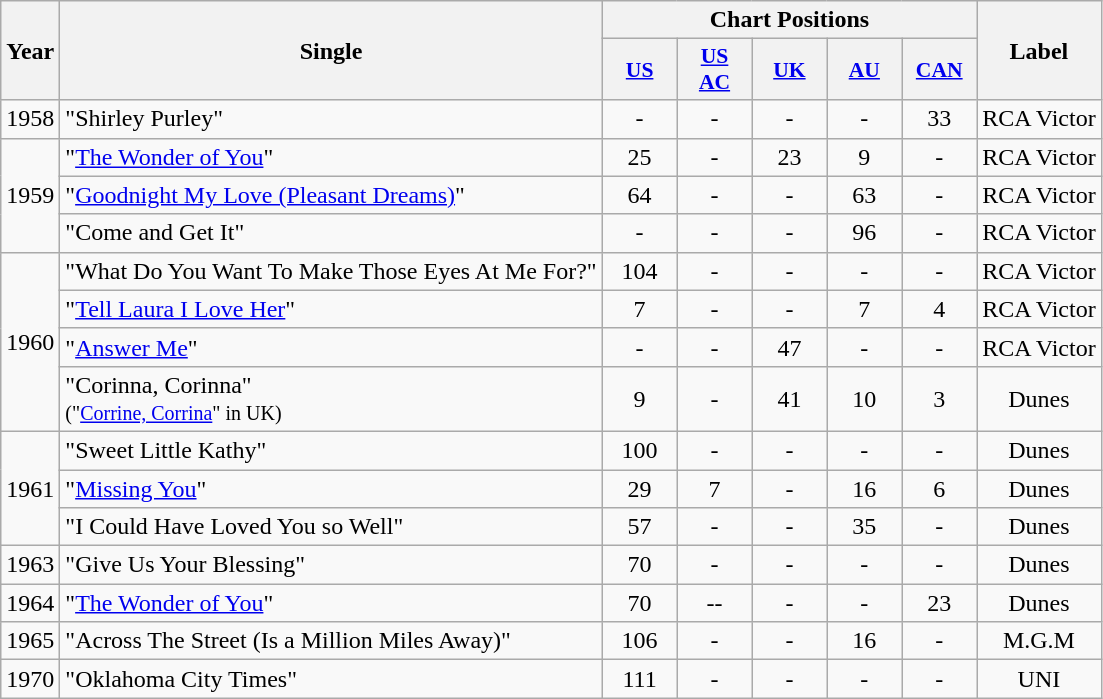<table class="wikitable">
<tr>
<th rowspan="2">Year</th>
<th rowspan="2">Single</th>
<th colspan="5">Chart Positions</th>
<th rowspan="2">Label</th>
</tr>
<tr>
<th scope="col" style="width:3em;font-size:90%;"><a href='#'>US</a></th>
<th scope="col" style="width:3em;font-size:90%;"><a href='#'>US<br>AC</a></th>
<th scope="col" style="width:3em;font-size:90%;"><a href='#'>UK</a></th>
<th scope="col" style="width:3em;font-size:90%;"><a href='#'>AU</a></th>
<th scope="col" style="width:3em;font-size:90%;"><a href='#'>CAN</a></th>
</tr>
<tr>
<td rowspan="1">1958</td>
<td>"Shirley Purley"</td>
<td align=center>-</td>
<td align=center>-</td>
<td align=center>-</td>
<td align=center>-</td>
<td align=center>33</td>
<td align=center>RCA Victor</td>
</tr>
<tr>
<td rowspan="3">1959</td>
<td>"<a href='#'>The Wonder of You</a>"</td>
<td align=center>25</td>
<td align=center>-</td>
<td align=center>23</td>
<td align=center>9</td>
<td align=center>-</td>
<td align=center>RCA Victor</td>
</tr>
<tr>
<td>"<a href='#'>Goodnight My Love (Pleasant Dreams)</a>"</td>
<td align=center>64</td>
<td align=center>-</td>
<td align=center>-</td>
<td align=center>63</td>
<td align=center>-</td>
<td align=center>RCA Victor</td>
</tr>
<tr>
<td>"Come and Get It"</td>
<td align=center>-</td>
<td align=center>-</td>
<td align=center>-</td>
<td align=center>96</td>
<td align=center>-</td>
<td align=center>RCA Victor</td>
</tr>
<tr>
<td rowspan="4">1960</td>
<td>"What Do You Want To Make Those Eyes At Me For?"</td>
<td align=center>104</td>
<td align=center>-</td>
<td align=center>-</td>
<td align=center>-</td>
<td align=center>-</td>
<td align=center>RCA Victor</td>
</tr>
<tr>
<td>"<a href='#'>Tell Laura I Love Her</a>"</td>
<td align=center>7</td>
<td align=center>-</td>
<td align=center>-</td>
<td align=center>7</td>
<td align=center>4</td>
<td align=center>RCA Victor</td>
</tr>
<tr>
<td>"<a href='#'>Answer Me</a>"</td>
<td align=center>-</td>
<td align=center>-</td>
<td align=center>47</td>
<td align=center>-</td>
<td align=center>-</td>
<td align=center>RCA Victor</td>
</tr>
<tr>
<td>"Corinna, Corinna" <small><br>("<a href='#'>Corrine, Corrina</a>" in UK)</small></td>
<td align=center>9</td>
<td align=center>-</td>
<td align=center>41</td>
<td align=center>10</td>
<td align=center>3</td>
<td align=center>Dunes</td>
</tr>
<tr>
<td rowspan="3">1961</td>
<td>"Sweet Little Kathy"</td>
<td align=center>100</td>
<td align=center>-</td>
<td align=center>-</td>
<td align=center>-</td>
<td align=center>-</td>
<td align=center>Dunes</td>
</tr>
<tr>
<td>"<a href='#'>Missing You</a>"</td>
<td align=center>29</td>
<td align=center>7</td>
<td align=center>-</td>
<td align=center>16<small></small></td>
<td align=center>6</td>
<td align=center>Dunes</td>
</tr>
<tr>
<td>"I Could Have Loved You so Well"</td>
<td align=center>57</td>
<td align=center>-</td>
<td align=center>-</td>
<td align=center>35</td>
<td align=center>-</td>
<td align=center>Dunes</td>
</tr>
<tr>
<td align=center>1963</td>
<td>"Give Us Your Blessing"</td>
<td align=center>70</td>
<td align=center>-</td>
<td align=center>-</td>
<td align=center>-</td>
<td align=center>-</td>
<td align=center>Dunes</td>
</tr>
<tr>
<td align=center>1964</td>
<td>"<a href='#'>The Wonder of You</a>"</td>
<td align=center>70</td>
<td align=center>--</td>
<td align=center>-</td>
<td align=center>-</td>
<td align=center>23</td>
<td align=center>Dunes</td>
</tr>
<tr>
<td align=center>1965</td>
<td>"Across The Street (Is a Million Miles Away)"</td>
<td align=center>106</td>
<td align=center>-</td>
<td align=center>-</td>
<td align=center>16</td>
<td align=center>-</td>
<td align=center>M.G.M</td>
</tr>
<tr>
<td align=center>1970</td>
<td>"Oklahoma City Times"</td>
<td align=center>111</td>
<td align=center>-</td>
<td align=center>-</td>
<td align=center>-</td>
<td align=center>-</td>
<td align=center>UNI</td>
</tr>
</table>
